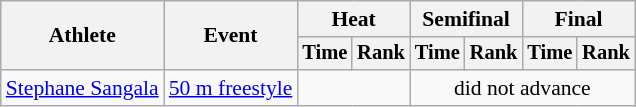<table class=wikitable style="font-size:90%">
<tr>
<th rowspan="2">Athlete</th>
<th rowspan="2">Event</th>
<th colspan="2">Heat</th>
<th colspan="2">Semifinal</th>
<th colspan="2">Final</th>
</tr>
<tr style="font-size:95%">
<th>Time</th>
<th>Rank</th>
<th>Time</th>
<th>Rank</th>
<th>Time</th>
<th>Rank</th>
</tr>
<tr align=center>
<td align=left><a href='#'>Stephane Sangala</a></td>
<td align=left><a href='#'>50 m freestyle</a></td>
<td colspan=2></td>
<td colspan=4>did not advance</td>
</tr>
</table>
